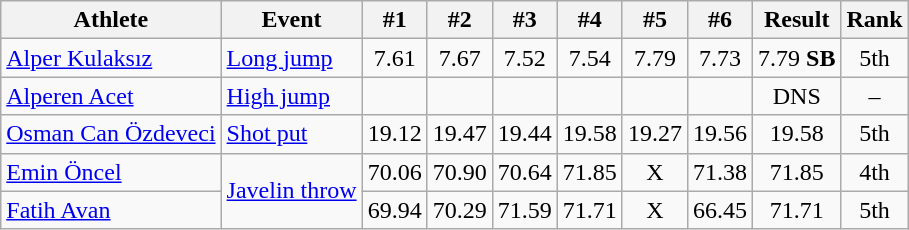<table class="wikitable" style="text-align:center">
<tr>
<th>Athlete</th>
<th>Event</th>
<th>#1</th>
<th>#2</th>
<th>#3</th>
<th>#4</th>
<th>#5</th>
<th>#6</th>
<th>Result</th>
<th>Rank</th>
</tr>
<tr>
<td align="left"><a href='#'>Alper Kulaksız</a></td>
<td align=left><a href='#'>Long jump</a></td>
<td>7.61</td>
<td>7.67</td>
<td>7.52</td>
<td>7.54</td>
<td>7.79</td>
<td>7.73</td>
<td>7.79 <strong>SB</strong></td>
<td>5th</td>
</tr>
<tr>
<td align="left"><a href='#'>Alperen Acet</a></td>
<td align=left><a href='#'>High jump</a></td>
<td></td>
<td></td>
<td></td>
<td></td>
<td></td>
<td></td>
<td>DNS</td>
<td>–</td>
</tr>
<tr>
<td align="left"><a href='#'>Osman Can Özdeveci</a></td>
<td align=left><a href='#'>Shot put</a></td>
<td>19.12</td>
<td>19.47</td>
<td>19.44</td>
<td>19.58</td>
<td>19.27</td>
<td>19.56</td>
<td>19.58</td>
<td>5th</td>
</tr>
<tr>
<td align="left"><a href='#'>Emin Öncel</a></td>
<td align=left rowspan=2><a href='#'>Javelin throw</a></td>
<td>70.06</td>
<td>70.90</td>
<td>70.64</td>
<td>71.85</td>
<td>X</td>
<td>71.38</td>
<td>71.85</td>
<td>4th</td>
</tr>
<tr>
<td align="left"><a href='#'>Fatih Avan</a></td>
<td>69.94</td>
<td>70.29</td>
<td>71.59</td>
<td>71.71</td>
<td>X</td>
<td>66.45</td>
<td>71.71</td>
<td>5th</td>
</tr>
</table>
